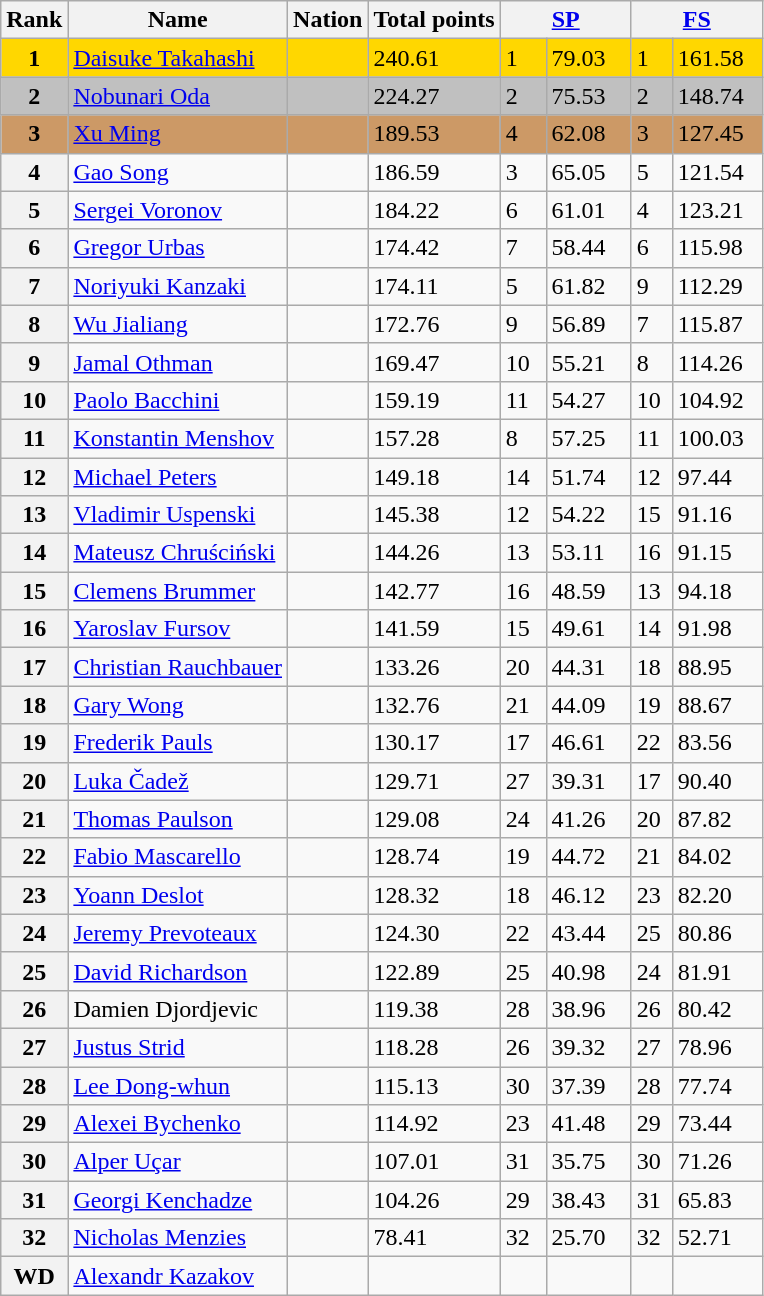<table class="wikitable sortable">
<tr>
<th>Rank</th>
<th>Name</th>
<th>Nation</th>
<th>Total points</th>
<th colspan="2" width="80px"><a href='#'>SP</a></th>
<th colspan="2" width="80px"><a href='#'>FS</a></th>
</tr>
<tr bgcolor="gold">
<td align="center"><strong>1</strong></td>
<td><a href='#'>Daisuke Takahashi</a></td>
<td></td>
<td>240.61</td>
<td>1</td>
<td>79.03</td>
<td>1</td>
<td>161.58</td>
</tr>
<tr bgcolor="silver">
<td align="center"><strong>2</strong></td>
<td><a href='#'>Nobunari Oda</a></td>
<td></td>
<td>224.27</td>
<td>2</td>
<td>75.53</td>
<td>2</td>
<td>148.74</td>
</tr>
<tr bgcolor="cc9966">
<td align="center"><strong>3</strong></td>
<td><a href='#'>Xu Ming</a></td>
<td></td>
<td>189.53</td>
<td>4</td>
<td>62.08</td>
<td>3</td>
<td>127.45</td>
</tr>
<tr>
<th>4</th>
<td><a href='#'>Gao Song</a></td>
<td></td>
<td>186.59</td>
<td>3</td>
<td>65.05</td>
<td>5</td>
<td>121.54</td>
</tr>
<tr>
<th>5</th>
<td><a href='#'>Sergei Voronov</a></td>
<td></td>
<td>184.22</td>
<td>6</td>
<td>61.01</td>
<td>4</td>
<td>123.21</td>
</tr>
<tr>
<th>6</th>
<td><a href='#'>Gregor Urbas</a></td>
<td></td>
<td>174.42</td>
<td>7</td>
<td>58.44</td>
<td>6</td>
<td>115.98</td>
</tr>
<tr>
<th>7</th>
<td><a href='#'>Noriyuki Kanzaki</a></td>
<td></td>
<td>174.11</td>
<td>5</td>
<td>61.82</td>
<td>9</td>
<td>112.29</td>
</tr>
<tr>
<th>8</th>
<td><a href='#'>Wu Jialiang</a></td>
<td></td>
<td>172.76</td>
<td>9</td>
<td>56.89</td>
<td>7</td>
<td>115.87</td>
</tr>
<tr>
<th>9</th>
<td><a href='#'>Jamal Othman</a></td>
<td></td>
<td>169.47</td>
<td>10</td>
<td>55.21</td>
<td>8</td>
<td>114.26</td>
</tr>
<tr>
<th>10</th>
<td><a href='#'>Paolo Bacchini</a></td>
<td></td>
<td>159.19</td>
<td>11</td>
<td>54.27</td>
<td>10</td>
<td>104.92</td>
</tr>
<tr>
<th>11</th>
<td><a href='#'>Konstantin Menshov</a></td>
<td></td>
<td>157.28</td>
<td>8</td>
<td>57.25</td>
<td>11</td>
<td>100.03</td>
</tr>
<tr>
<th>12</th>
<td><a href='#'>Michael Peters</a></td>
<td></td>
<td>149.18</td>
<td>14</td>
<td>51.74</td>
<td>12</td>
<td>97.44</td>
</tr>
<tr>
<th>13</th>
<td><a href='#'>Vladimir Uspenski</a></td>
<td></td>
<td>145.38</td>
<td>12</td>
<td>54.22</td>
<td>15</td>
<td>91.16</td>
</tr>
<tr>
<th>14</th>
<td><a href='#'>Mateusz Chruściński</a></td>
<td></td>
<td>144.26</td>
<td>13</td>
<td>53.11</td>
<td>16</td>
<td>91.15</td>
</tr>
<tr>
<th>15</th>
<td><a href='#'>Clemens Brummer</a></td>
<td></td>
<td>142.77</td>
<td>16</td>
<td>48.59</td>
<td>13</td>
<td>94.18</td>
</tr>
<tr>
<th>16</th>
<td><a href='#'>Yaroslav Fursov</a></td>
<td></td>
<td>141.59</td>
<td>15</td>
<td>49.61</td>
<td>14</td>
<td>91.98</td>
</tr>
<tr>
<th>17</th>
<td><a href='#'>Christian Rauchbauer</a></td>
<td></td>
<td>133.26</td>
<td>20</td>
<td>44.31</td>
<td>18</td>
<td>88.95</td>
</tr>
<tr>
<th>18</th>
<td><a href='#'>Gary Wong</a></td>
<td></td>
<td>132.76</td>
<td>21</td>
<td>44.09</td>
<td>19</td>
<td>88.67</td>
</tr>
<tr>
<th>19</th>
<td><a href='#'>Frederik Pauls</a></td>
<td></td>
<td>130.17</td>
<td>17</td>
<td>46.61</td>
<td>22</td>
<td>83.56</td>
</tr>
<tr>
<th>20</th>
<td><a href='#'>Luka Čadež</a></td>
<td></td>
<td>129.71</td>
<td>27</td>
<td>39.31</td>
<td>17</td>
<td>90.40</td>
</tr>
<tr>
<th>21</th>
<td><a href='#'>Thomas Paulson</a></td>
<td></td>
<td>129.08</td>
<td>24</td>
<td>41.26</td>
<td>20</td>
<td>87.82</td>
</tr>
<tr>
<th>22</th>
<td><a href='#'>Fabio Mascarello</a></td>
<td></td>
<td>128.74</td>
<td>19</td>
<td>44.72</td>
<td>21</td>
<td>84.02</td>
</tr>
<tr>
<th>23</th>
<td><a href='#'>Yoann Deslot</a></td>
<td></td>
<td>128.32</td>
<td>18</td>
<td>46.12</td>
<td>23</td>
<td>82.20</td>
</tr>
<tr>
<th>24</th>
<td><a href='#'>Jeremy Prevoteaux</a></td>
<td></td>
<td>124.30</td>
<td>22</td>
<td>43.44</td>
<td>25</td>
<td>80.86</td>
</tr>
<tr>
<th>25</th>
<td><a href='#'>David Richardson</a></td>
<td></td>
<td>122.89</td>
<td>25</td>
<td>40.98</td>
<td>24</td>
<td>81.91</td>
</tr>
<tr>
<th>26</th>
<td>Damien Djordjevic</td>
<td></td>
<td>119.38</td>
<td>28</td>
<td>38.96</td>
<td>26</td>
<td>80.42</td>
</tr>
<tr>
<th>27</th>
<td><a href='#'>Justus Strid</a></td>
<td></td>
<td>118.28</td>
<td>26</td>
<td>39.32</td>
<td>27</td>
<td>78.96</td>
</tr>
<tr>
<th>28</th>
<td><a href='#'>Lee Dong-whun</a></td>
<td></td>
<td>115.13</td>
<td>30</td>
<td>37.39</td>
<td>28</td>
<td>77.74</td>
</tr>
<tr>
<th>29</th>
<td><a href='#'>Alexei Bychenko</a></td>
<td></td>
<td>114.92</td>
<td>23</td>
<td>41.48</td>
<td>29</td>
<td>73.44</td>
</tr>
<tr>
<th>30</th>
<td><a href='#'>Alper Uçar</a></td>
<td></td>
<td>107.01</td>
<td>31</td>
<td>35.75</td>
<td>30</td>
<td>71.26</td>
</tr>
<tr>
<th>31</th>
<td><a href='#'>Georgi Kenchadze</a></td>
<td></td>
<td>104.26</td>
<td>29</td>
<td>38.43</td>
<td>31</td>
<td>65.83</td>
</tr>
<tr>
<th>32</th>
<td><a href='#'>Nicholas Menzies</a></td>
<td></td>
<td>78.41</td>
<td>32</td>
<td>25.70</td>
<td>32</td>
<td>52.71</td>
</tr>
<tr>
<th>WD</th>
<td><a href='#'>Alexandr Kazakov</a></td>
<td></td>
<td></td>
<td></td>
<td></td>
<td></td>
<td></td>
</tr>
</table>
